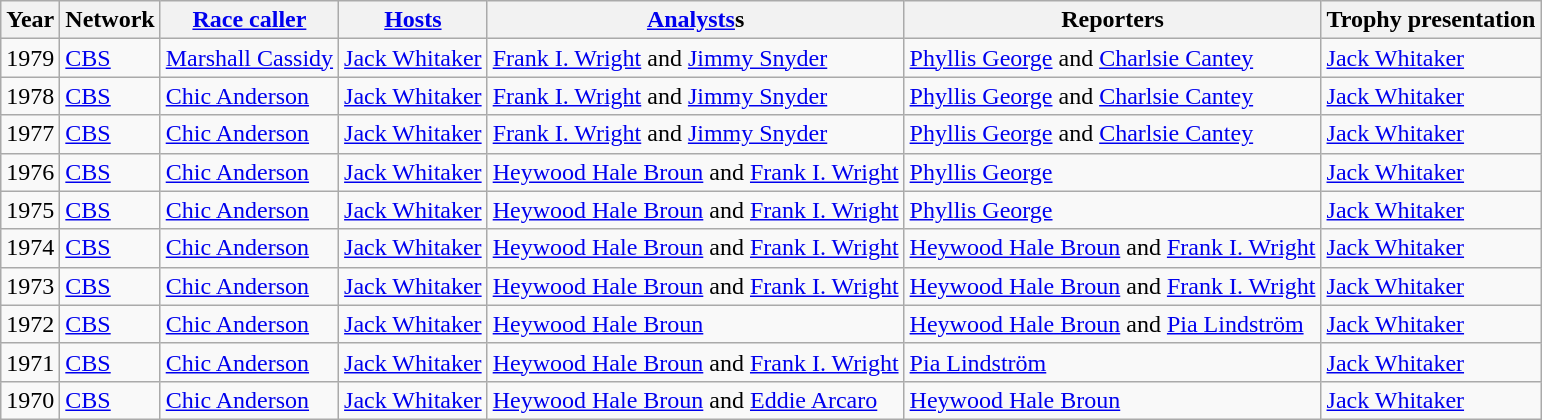<table class="wikitable">
<tr>
<th>Year</th>
<th>Network</th>
<th><a href='#'>Race caller</a></th>
<th><a href='#'>Hosts</a></th>
<th><a href='#'>Analysts</a>s</th>
<th>Reporters</th>
<th>Trophy presentation</th>
</tr>
<tr>
<td>1979</td>
<td><a href='#'>CBS</a></td>
<td><a href='#'>Marshall Cassidy</a></td>
<td><a href='#'>Jack Whitaker</a></td>
<td><a href='#'>Frank I. Wright</a> and <a href='#'>Jimmy Snyder</a></td>
<td><a href='#'>Phyllis George</a> and <a href='#'>Charlsie Cantey</a></td>
<td><a href='#'>Jack Whitaker</a></td>
</tr>
<tr>
<td>1978</td>
<td><a href='#'>CBS</a></td>
<td><a href='#'>Chic Anderson</a></td>
<td><a href='#'>Jack Whitaker</a></td>
<td><a href='#'>Frank I. Wright</a> and <a href='#'>Jimmy Snyder</a></td>
<td><a href='#'>Phyllis George</a> and <a href='#'>Charlsie Cantey</a></td>
<td><a href='#'>Jack Whitaker</a></td>
</tr>
<tr>
<td>1977</td>
<td><a href='#'>CBS</a></td>
<td><a href='#'>Chic Anderson</a></td>
<td><a href='#'>Jack Whitaker</a></td>
<td><a href='#'>Frank I. Wright</a> and <a href='#'>Jimmy Snyder</a></td>
<td><a href='#'>Phyllis George</a> and <a href='#'>Charlsie Cantey</a></td>
<td><a href='#'>Jack Whitaker</a></td>
</tr>
<tr>
<td>1976</td>
<td><a href='#'>CBS</a></td>
<td><a href='#'>Chic Anderson</a></td>
<td><a href='#'>Jack Whitaker</a></td>
<td><a href='#'>Heywood Hale Broun</a> and <a href='#'>Frank I. Wright</a></td>
<td><a href='#'>Phyllis George</a></td>
<td><a href='#'>Jack Whitaker</a></td>
</tr>
<tr>
<td>1975</td>
<td><a href='#'>CBS</a></td>
<td><a href='#'>Chic Anderson</a></td>
<td><a href='#'>Jack Whitaker</a></td>
<td><a href='#'>Heywood Hale Broun</a> and <a href='#'>Frank I. Wright</a></td>
<td><a href='#'>Phyllis George</a></td>
<td><a href='#'>Jack Whitaker</a></td>
</tr>
<tr>
<td>1974</td>
<td><a href='#'>CBS</a></td>
<td><a href='#'>Chic Anderson</a></td>
<td><a href='#'>Jack Whitaker</a></td>
<td><a href='#'>Heywood Hale Broun</a> and <a href='#'>Frank I. Wright</a></td>
<td><a href='#'>Heywood Hale Broun</a> and <a href='#'>Frank I. Wright</a></td>
<td><a href='#'>Jack Whitaker</a></td>
</tr>
<tr>
<td>1973</td>
<td><a href='#'>CBS</a></td>
<td><a href='#'>Chic Anderson</a></td>
<td><a href='#'>Jack Whitaker</a></td>
<td><a href='#'>Heywood Hale Broun</a> and <a href='#'>Frank I. Wright</a></td>
<td><a href='#'>Heywood Hale Broun</a> and <a href='#'>Frank I. Wright</a></td>
<td><a href='#'>Jack Whitaker</a></td>
</tr>
<tr>
<td>1972</td>
<td><a href='#'>CBS</a></td>
<td><a href='#'>Chic Anderson</a></td>
<td><a href='#'>Jack Whitaker</a></td>
<td><a href='#'>Heywood Hale Broun</a></td>
<td><a href='#'>Heywood Hale Broun</a> and <a href='#'>Pia Lindström</a></td>
<td><a href='#'>Jack Whitaker</a></td>
</tr>
<tr>
<td>1971</td>
<td><a href='#'>CBS</a></td>
<td><a href='#'>Chic Anderson</a></td>
<td><a href='#'>Jack Whitaker</a></td>
<td><a href='#'>Heywood Hale Broun</a> and <a href='#'>Frank I. Wright</a></td>
<td><a href='#'>Pia Lindström</a></td>
<td><a href='#'>Jack Whitaker</a></td>
</tr>
<tr>
<td>1970</td>
<td><a href='#'>CBS</a></td>
<td><a href='#'>Chic Anderson</a></td>
<td><a href='#'>Jack Whitaker</a></td>
<td><a href='#'>Heywood Hale Broun</a> and <a href='#'>Eddie Arcaro</a></td>
<td><a href='#'>Heywood Hale Broun</a></td>
<td><a href='#'>Jack Whitaker</a></td>
</tr>
</table>
